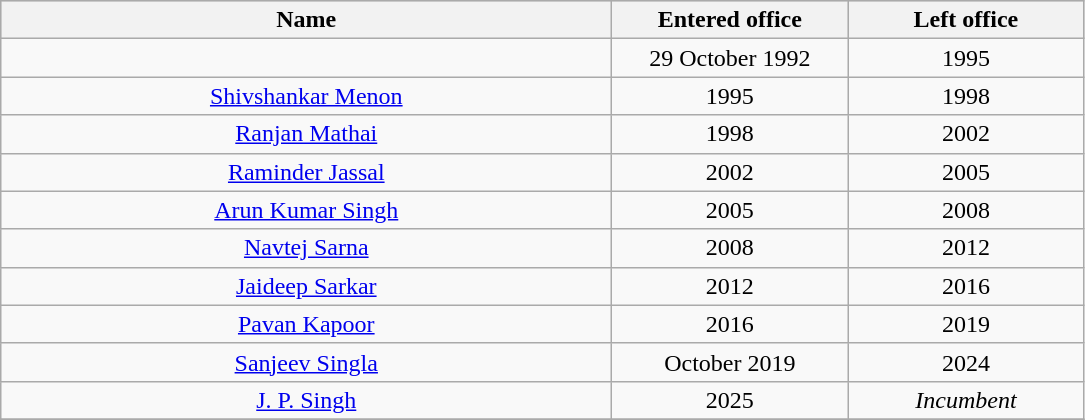<table class="wikitable" style="text-align:center">
<tr style="background:#cccccc">
<th scope="col" style="width: 400px;">Name</th>
<th scope="col" style="width: 150px;">Entered office</th>
<th scope="col" style="width: 150px;">Left office</th>
</tr>
<tr>
<td></td>
<td>29 October 1992</td>
<td>1995</td>
</tr>
<tr>
<td><a href='#'>Shivshankar Menon</a></td>
<td>1995</td>
<td>1998</td>
</tr>
<tr>
<td><a href='#'>Ranjan Mathai</a></td>
<td>1998</td>
<td>2002</td>
</tr>
<tr>
<td><a href='#'>Raminder Jassal</a></td>
<td>2002</td>
<td>2005</td>
</tr>
<tr>
<td><a href='#'>Arun Kumar Singh</a></td>
<td>2005</td>
<td>2008</td>
</tr>
<tr>
<td><a href='#'>Navtej Sarna</a></td>
<td>2008</td>
<td>2012</td>
</tr>
<tr>
<td><a href='#'>Jaideep Sarkar</a></td>
<td>2012</td>
<td>2016</td>
</tr>
<tr>
<td><a href='#'>Pavan Kapoor</a></td>
<td>2016</td>
<td>2019</td>
</tr>
<tr>
<td><a href='#'>Sanjeev Singla</a></td>
<td>October 2019</td>
<td>2024</td>
</tr>
<tr>
<td><a href='#'>J. P. Singh</a></td>
<td>2025</td>
<td><em>Incumbent</em></td>
</tr>
<tr>
</tr>
</table>
